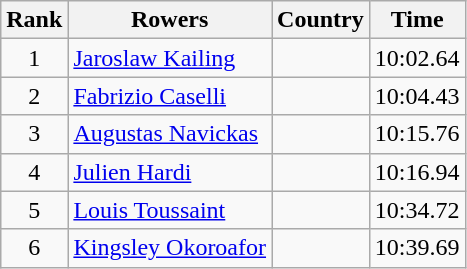<table class="wikitable" style="text-align:center">
<tr>
<th>Rank</th>
<th>Rowers</th>
<th>Country</th>
<th>Time</th>
</tr>
<tr>
<td>1</td>
<td align="left"><a href='#'>Jaroslaw Kailing</a></td>
<td align="left"></td>
<td>10:02.64</td>
</tr>
<tr>
<td>2</td>
<td align="left"><a href='#'>Fabrizio Caselli</a></td>
<td align="left"></td>
<td>10:04.43</td>
</tr>
<tr>
<td>3</td>
<td align="left"><a href='#'>Augustas Navickas</a></td>
<td align="left"></td>
<td>10:15.76</td>
</tr>
<tr>
<td>4</td>
<td align="left"><a href='#'>Julien Hardi</a></td>
<td align="left"></td>
<td>10:16.94</td>
</tr>
<tr>
<td>5</td>
<td align="left"><a href='#'>Louis Toussaint</a></td>
<td align="left"></td>
<td>10:34.72</td>
</tr>
<tr>
<td>6</td>
<td align="left"><a href='#'>Kingsley Okoroafor</a></td>
<td align="left"></td>
<td>10:39.69</td>
</tr>
</table>
